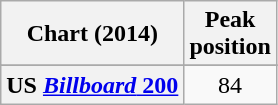<table class="wikitable sortable plainrowheaders" style="text-align:center;">
<tr>
<th scope="col">Chart (2014)</th>
<th scope="col">Peak<br>position</th>
</tr>
<tr>
</tr>
<tr>
</tr>
<tr>
</tr>
<tr>
</tr>
<tr>
</tr>
<tr>
</tr>
<tr>
</tr>
<tr>
</tr>
<tr>
</tr>
<tr>
</tr>
<tr>
</tr>
<tr>
</tr>
<tr>
<th scope="row">US <a href='#'><em>Billboard</em> 200</a></th>
<td>84</td>
</tr>
</table>
